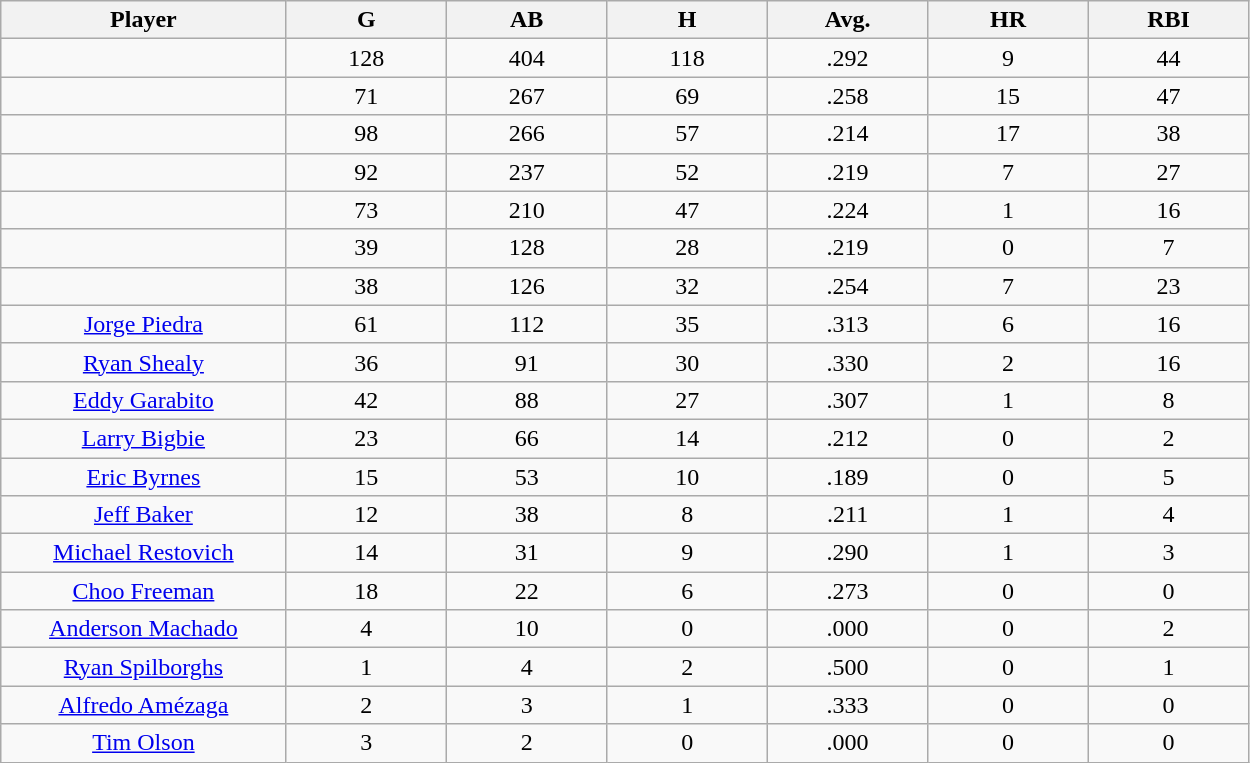<table class="wikitable sortable">
<tr>
<th bgcolor="#DDDDFF" width="16%">Player</th>
<th bgcolor="#DDDDFF" width="9%">G</th>
<th bgcolor="#DDDDFF" width="9%">AB</th>
<th bgcolor="#DDDDFF" width="9%">H</th>
<th bgcolor="#DDDDFF" width="9%">Avg.</th>
<th bgcolor="#DDDDFF" width="9%">HR</th>
<th bgcolor="#DDDDFF" width="9%">RBI</th>
</tr>
<tr align="center">
<td></td>
<td>128</td>
<td>404</td>
<td>118</td>
<td>.292</td>
<td>9</td>
<td>44</td>
</tr>
<tr align="center">
<td></td>
<td>71</td>
<td>267</td>
<td>69</td>
<td>.258</td>
<td>15</td>
<td>47</td>
</tr>
<tr align="center">
<td></td>
<td>98</td>
<td>266</td>
<td>57</td>
<td>.214</td>
<td>17</td>
<td>38</td>
</tr>
<tr align="center">
<td></td>
<td>92</td>
<td>237</td>
<td>52</td>
<td>.219</td>
<td>7</td>
<td>27</td>
</tr>
<tr align="center">
<td></td>
<td>73</td>
<td>210</td>
<td>47</td>
<td>.224</td>
<td>1</td>
<td>16</td>
</tr>
<tr align="center">
<td></td>
<td>39</td>
<td>128</td>
<td>28</td>
<td>.219</td>
<td>0</td>
<td>7</td>
</tr>
<tr align="center">
<td></td>
<td>38</td>
<td>126</td>
<td>32</td>
<td>.254</td>
<td>7</td>
<td>23</td>
</tr>
<tr align="center">
<td><a href='#'>Jorge Piedra</a></td>
<td>61</td>
<td>112</td>
<td>35</td>
<td>.313</td>
<td>6</td>
<td>16</td>
</tr>
<tr align=center>
<td><a href='#'>Ryan Shealy</a></td>
<td>36</td>
<td>91</td>
<td>30</td>
<td>.330</td>
<td>2</td>
<td>16</td>
</tr>
<tr align=center>
<td><a href='#'>Eddy Garabito</a></td>
<td>42</td>
<td>88</td>
<td>27</td>
<td>.307</td>
<td>1</td>
<td>8</td>
</tr>
<tr align=center>
<td><a href='#'>Larry Bigbie</a></td>
<td>23</td>
<td>66</td>
<td>14</td>
<td>.212</td>
<td>0</td>
<td>2</td>
</tr>
<tr align=center>
<td><a href='#'>Eric Byrnes</a></td>
<td>15</td>
<td>53</td>
<td>10</td>
<td>.189</td>
<td>0</td>
<td>5</td>
</tr>
<tr align=center>
<td><a href='#'>Jeff Baker</a></td>
<td>12</td>
<td>38</td>
<td>8</td>
<td>.211</td>
<td>1</td>
<td>4</td>
</tr>
<tr align=center>
<td><a href='#'>Michael Restovich</a></td>
<td>14</td>
<td>31</td>
<td>9</td>
<td>.290</td>
<td>1</td>
<td>3</td>
</tr>
<tr align=center>
<td><a href='#'>Choo Freeman</a></td>
<td>18</td>
<td>22</td>
<td>6</td>
<td>.273</td>
<td>0</td>
<td>0</td>
</tr>
<tr align=center>
<td><a href='#'>Anderson Machado</a></td>
<td>4</td>
<td>10</td>
<td>0</td>
<td>.000</td>
<td>0</td>
<td>2</td>
</tr>
<tr align=center>
<td><a href='#'>Ryan Spilborghs</a></td>
<td>1</td>
<td>4</td>
<td>2</td>
<td>.500</td>
<td>0</td>
<td>1</td>
</tr>
<tr align=center>
<td><a href='#'>Alfredo Amézaga</a></td>
<td>2</td>
<td>3</td>
<td>1</td>
<td>.333</td>
<td>0</td>
<td>0</td>
</tr>
<tr align=center>
<td><a href='#'>Tim Olson</a></td>
<td>3</td>
<td>2</td>
<td>0</td>
<td>.000</td>
<td>0</td>
<td>0</td>
</tr>
</table>
